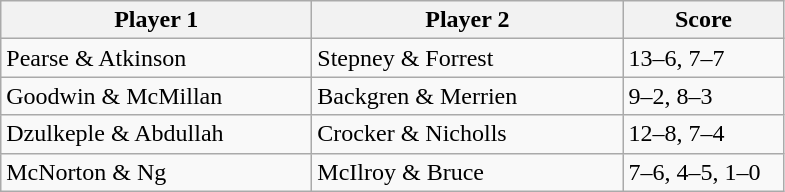<table class="wikitable" style="font-size: 100%">
<tr>
<th width=200>Player 1</th>
<th width=200>Player 2</th>
<th width=100>Score</th>
</tr>
<tr>
<td>Pearse & Atkinson</td>
<td>Stepney & Forrest</td>
<td>13–6, 7–7</td>
</tr>
<tr>
<td>Goodwin & McMillan</td>
<td>Backgren & Merrien</td>
<td>9–2, 8–3</td>
</tr>
<tr>
<td>Dzulkeple & Abdullah</td>
<td>Crocker & Nicholls</td>
<td>12–8, 7–4</td>
</tr>
<tr>
<td>McNorton & Ng</td>
<td>McIlroy & Bruce</td>
<td>7–6, 4–5, 1–0</td>
</tr>
</table>
